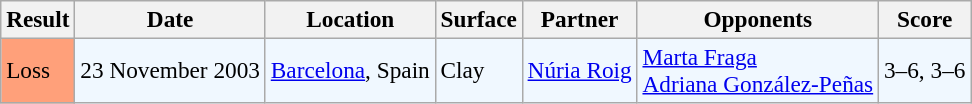<table class="sortable wikitable" style="font-size:97%">
<tr>
<th>Result</th>
<th>Date</th>
<th>Location</th>
<th>Surface</th>
<th>Partner</th>
<th>Opponents</th>
<th class=unsortable>Score</th>
</tr>
<tr style="background:#f0f8ff;">
<td style="background:#ffa07a;">Loss</td>
<td>23 November 2003</td>
<td><a href='#'>Barcelona</a>, Spain</td>
<td>Clay</td>
<td> <a href='#'>Núria Roig</a></td>
<td> <a href='#'>Marta Fraga</a> <br>  <a href='#'>Adriana González-Peñas</a></td>
<td>3–6, 3–6</td>
</tr>
</table>
